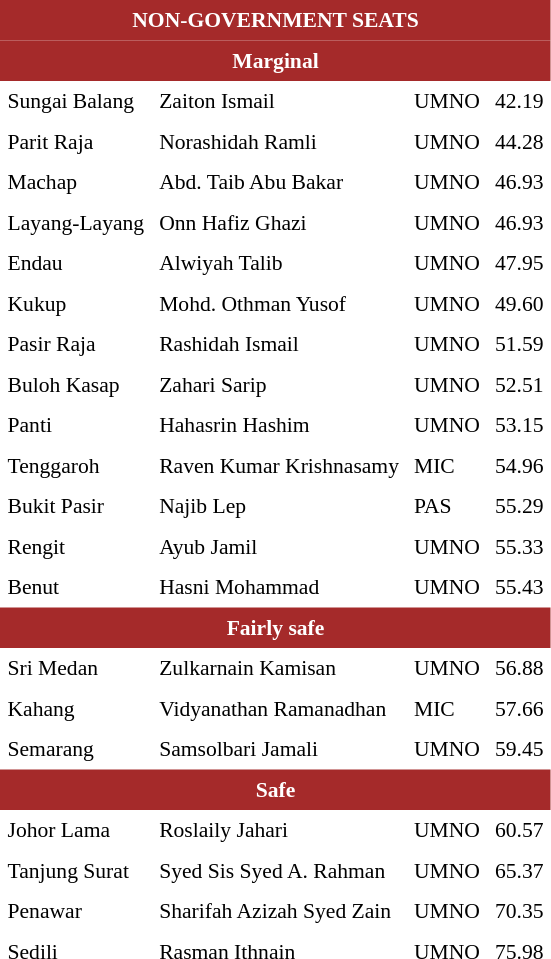<table class="toccolours" cellpadding="5" cellspacing="0" style="float:left; margin-right:.5em; margin-top:.4em; font-size:90%;">
<tr>
<td colspan="4"  style="text-align:center; background:brown;color:white;"><strong>NON-GOVERNMENT SEATS</strong></td>
</tr>
<tr>
<td colspan="4"  style="text-align:center; background:brown;color:white;"><strong>Marginal</strong></td>
</tr>
<tr>
<td>Sungai Balang</td>
<td>Zaiton Ismail</td>
<td>UMNO</td>
<td style="text-align:center;">42.19</td>
</tr>
<tr>
<td>Parit Raja</td>
<td>Norashidah Ramli</td>
<td>UMNO</td>
<td style="text-align:center;">44.28</td>
</tr>
<tr>
<td>Machap</td>
<td>Abd. Taib Abu Bakar</td>
<td>UMNO</td>
<td style="text-align:center;">46.93</td>
</tr>
<tr>
<td>Layang-Layang</td>
<td>Onn Hafiz Ghazi</td>
<td>UMNO</td>
<td style="text-align:center;">46.93</td>
</tr>
<tr>
<td>Endau</td>
<td>Alwiyah Talib</td>
<td>UMNO</td>
<td style="text-align:center;">47.95</td>
</tr>
<tr>
<td>Kukup</td>
<td>Mohd. Othman Yusof</td>
<td>UMNO</td>
<td style="text-align:center;">49.60</td>
</tr>
<tr>
<td>Pasir Raja</td>
<td>Rashidah Ismail</td>
<td>UMNO</td>
<td style="text-align:center;">51.59</td>
</tr>
<tr>
<td>Buloh Kasap</td>
<td>Zahari Sarip</td>
<td>UMNO</td>
<td style="text-align:center;">52.51</td>
</tr>
<tr>
<td>Panti</td>
<td>Hahasrin Hashim</td>
<td>UMNO</td>
<td style="text-align:center;">53.15</td>
</tr>
<tr>
<td>Tenggaroh</td>
<td>Raven Kumar Krishnasamy</td>
<td>MIC</td>
<td style="text-align:center;">54.96</td>
</tr>
<tr>
<td>Bukit Pasir</td>
<td>Najib Lep</td>
<td>PAS</td>
<td style="text-align:center;">55.29</td>
</tr>
<tr>
<td>Rengit</td>
<td>Ayub Jamil</td>
<td>UMNO</td>
<td style="text-align:center;">55.33</td>
</tr>
<tr>
<td>Benut</td>
<td>Hasni Mohammad</td>
<td>UMNO</td>
<td style="text-align:center;">55.43</td>
</tr>
<tr>
<td colspan="4"  style="text-align:center; background:brown;color:white;"><strong>Fairly safe</strong></td>
</tr>
<tr>
<td>Sri Medan</td>
<td>Zulkarnain Kamisan</td>
<td>UMNO</td>
<td style="text-align:center;">56.88</td>
</tr>
<tr>
<td>Kahang</td>
<td>Vidyanathan Ramanadhan</td>
<td>MIC</td>
<td style="text-align:center;">57.66</td>
</tr>
<tr>
<td>Semarang</td>
<td>Samsolbari Jamali</td>
<td>UMNO</td>
<td style="text-align:center;">59.45</td>
</tr>
<tr>
<td colspan="4"  style="text-align:center; background:brown;color:white;"><strong>Safe</strong></td>
</tr>
<tr>
<td>Johor Lama</td>
<td>Roslaily Jahari</td>
<td>UMNO</td>
<td style="text-align:center;">60.57</td>
</tr>
<tr>
<td>Tanjung Surat</td>
<td>Syed Sis Syed A. Rahman</td>
<td>UMNO</td>
<td style="text-align:center;">65.37</td>
</tr>
<tr>
<td>Penawar</td>
<td>Sharifah Azizah Syed Zain</td>
<td>UMNO</td>
<td style="text-align:center;">70.35</td>
</tr>
<tr>
<td>Sedili</td>
<td>Rasman Ithnain</td>
<td>UMNO</td>
<td style="text-align:center;">75.98</td>
</tr>
</table>
